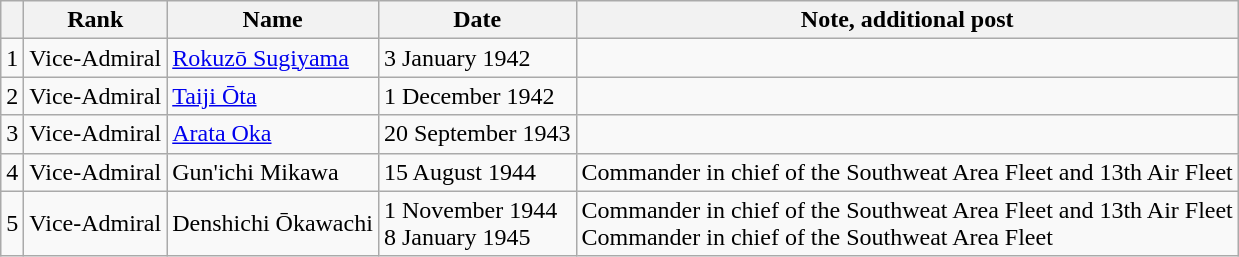<table class=wikitable>
<tr>
<th></th>
<th>Rank</th>
<th>Name</th>
<th>Date</th>
<th>Note, additional post</th>
</tr>
<tr>
<td>1</td>
<td>Vice-Admiral</td>
<td><a href='#'>Rokuzō Sugiyama</a></td>
<td>3 January 1942</td>
<td></td>
</tr>
<tr>
<td>2</td>
<td>Vice-Admiral</td>
<td><a href='#'>Taiji Ōta</a></td>
<td>1 December 1942</td>
<td></td>
</tr>
<tr>
<td>3</td>
<td>Vice-Admiral</td>
<td><a href='#'>Arata Oka</a></td>
<td>20 September 1943</td>
<td></td>
</tr>
<tr>
<td>4</td>
<td>Vice-Admiral</td>
<td>Gun'ichi Mikawa</td>
<td>15 August 1944</td>
<td>Commander in chief of the Southweat Area Fleet and 13th Air Fleet</td>
</tr>
<tr>
<td>5</td>
<td>Vice-Admiral</td>
<td>Denshichi Ōkawachi</td>
<td>1 November 1944<br>8 January 1945</td>
<td>Commander in chief of the Southweat Area Fleet and 13th Air Fleet<br>Commander in chief of the Southweat Area Fleet</td>
</tr>
</table>
